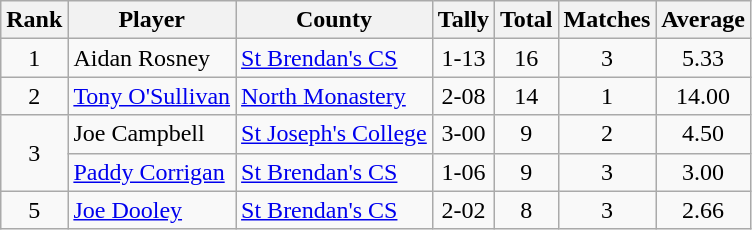<table class="wikitable">
<tr>
<th>Rank</th>
<th>Player</th>
<th>County</th>
<th>Tally</th>
<th>Total</th>
<th>Matches</th>
<th>Average</th>
</tr>
<tr>
<td rowspan=1 align=center>1</td>
<td>Aidan Rosney</td>
<td><a href='#'>St Brendan's CS</a></td>
<td align=center>1-13</td>
<td align=center>16</td>
<td align=center>3</td>
<td align=center>5.33</td>
</tr>
<tr>
<td rowspan=1 align=center>2</td>
<td><a href='#'>Tony O'Sullivan</a></td>
<td><a href='#'>North Monastery</a></td>
<td align=center>2-08</td>
<td align=center>14</td>
<td align=center>1</td>
<td align=center>14.00</td>
</tr>
<tr>
<td rowspan=2 align=center>3</td>
<td>Joe Campbell</td>
<td><a href='#'>St Joseph's College</a></td>
<td align=center>3-00</td>
<td align=center>9</td>
<td align=center>2</td>
<td align=center>4.50</td>
</tr>
<tr>
<td><a href='#'>Paddy Corrigan</a></td>
<td><a href='#'>St Brendan's CS</a></td>
<td align=center>1-06</td>
<td align=center>9</td>
<td align=center>3</td>
<td align=center>3.00</td>
</tr>
<tr>
<td rowspan=1 align=center>5</td>
<td><a href='#'>Joe Dooley</a></td>
<td><a href='#'>St Brendan's CS</a></td>
<td align=center>2-02</td>
<td align=center>8</td>
<td align=center>3</td>
<td align=center>2.66</td>
</tr>
</table>
